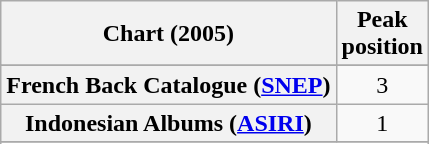<table class="wikitable sortable plainrowheaders">
<tr>
<th scope="col">Chart (2005)</th>
<th scope="col">Peak<br>position</th>
</tr>
<tr>
</tr>
<tr>
</tr>
<tr>
<th scope="row">French Back Catalogue (<a href='#'>SNEP</a>)</th>
<td style="text-align:center;">3</td>
</tr>
<tr>
<th scope="row">Indonesian Albums (<a href='#'>ASIRI</a>)</th>
<td style="text-align:center;">1</td>
</tr>
<tr>
</tr>
<tr>
</tr>
<tr>
</tr>
</table>
